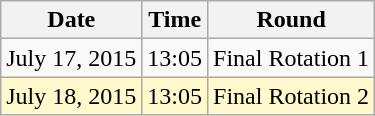<table class="wikitable">
<tr>
<th>Date</th>
<th>Time</th>
<th>Round</th>
</tr>
<tr>
<td>July 17, 2015</td>
<td>13:05</td>
<td>Final Rotation 1</td>
</tr>
<tr bgcolor=lemonchiffon>
<td>July 18, 2015</td>
<td>13:05</td>
<td>Final Rotation 2</td>
</tr>
</table>
